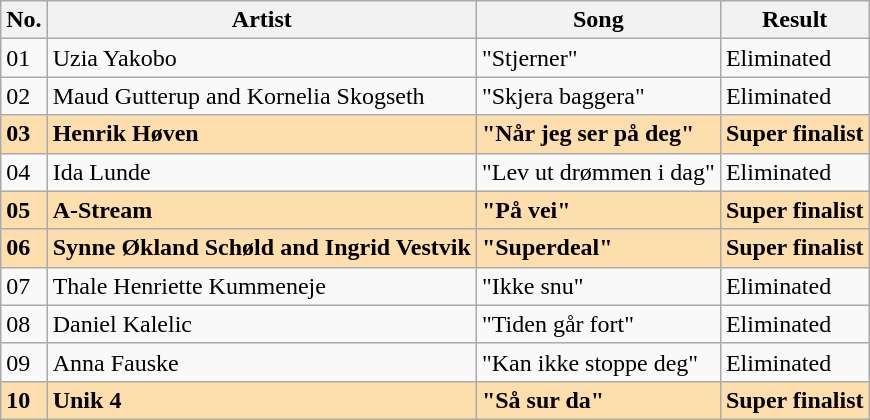<table class="wikitable sortable">
<tr>
<th>No.</th>
<th>Artist</th>
<th>Song</th>
<th>Result</th>
</tr>
<tr>
<td>01</td>
<td>Uzia Yakobo</td>
<td>"Stjerner"</td>
<td>Eliminated</td>
</tr>
<tr>
<td>02</td>
<td>Maud Gutterup and Kornelia Skogseth</td>
<td>"Skjera baggera"</td>
<td>Eliminated</td>
</tr>
<tr style="font-weight:bold; background:navajowhite;">
<td>03</td>
<td>Henrik Høven</td>
<td>"Når jeg ser på deg"</td>
<td>Super finalist</td>
</tr>
<tr>
<td>04</td>
<td>Ida Lunde</td>
<td>"Lev ut drømmen i dag"</td>
<td>Eliminated</td>
</tr>
<tr style="font-weight:bold; background:navajowhite;">
<td>05</td>
<td>A-Stream</td>
<td>"På vei"</td>
<td>Super finalist</td>
</tr>
<tr style="font-weight:bold; background:navajowhite;">
<td>06</td>
<td>Synne Økland Schøld and Ingrid Vestvik</td>
<td>"Superdeal"</td>
<td>Super finalist</td>
</tr>
<tr>
<td>07</td>
<td>Thale Henriette Kummeneje</td>
<td>"Ikke snu"</td>
<td>Eliminated</td>
</tr>
<tr>
<td>08</td>
<td>Daniel Kalelic</td>
<td>"Tiden går fort"</td>
<td>Eliminated</td>
</tr>
<tr>
<td>09</td>
<td>Anna Fauske</td>
<td>"Kan ikke stoppe deg"</td>
<td>Eliminated</td>
</tr>
<tr style="font-weight:bold; background:navajowhite;">
<td>10</td>
<td>Unik 4</td>
<td>"Så sur da"</td>
<td>Super finalist</td>
</tr>
</table>
